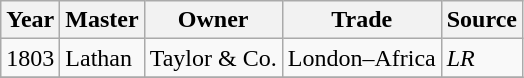<table class=" wikitable">
<tr>
<th>Year</th>
<th>Master</th>
<th>Owner</th>
<th>Trade</th>
<th>Source</th>
</tr>
<tr |>
<td>1803</td>
<td>Lathan</td>
<td>Taylor & Co.</td>
<td>London–Africa</td>
<td><em>LR</em></td>
</tr>
<tr>
</tr>
</table>
